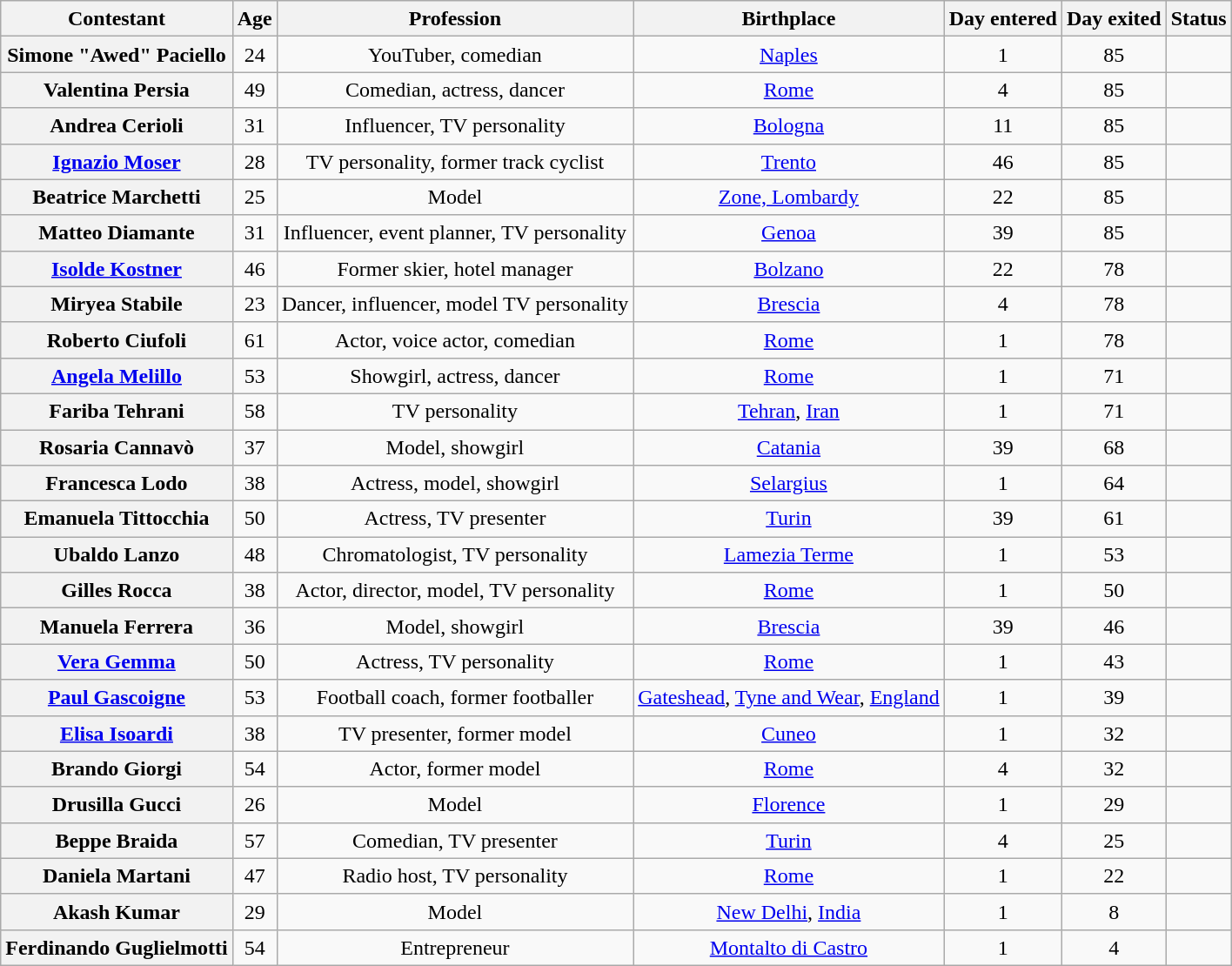<table class="wikitable sortable" style="text-align:center; line-height:20px; width:auto;">
<tr>
<th>Contestant</th>
<th>Age</th>
<th>Profession</th>
<th>Birthplace</th>
<th>Day entered</th>
<th>Day exited</th>
<th>Status</th>
</tr>
<tr>
<th>Simone "Awed" Paciello</th>
<td>24</td>
<td>YouTuber, comedian</td>
<td><a href='#'>Naples</a></td>
<td>1</td>
<td>85</td>
<td></td>
</tr>
<tr>
<th>Valentina Persia</th>
<td>49</td>
<td>Comedian, actress, dancer</td>
<td><a href='#'>Rome</a></td>
<td>4</td>
<td>85</td>
<td></td>
</tr>
<tr>
<th>Andrea Cerioli</th>
<td>31</td>
<td>Influencer, TV personality</td>
<td><a href='#'>Bologna</a></td>
<td>11</td>
<td>85</td>
<td></td>
</tr>
<tr>
<th><a href='#'>Ignazio Moser</a></th>
<td>28</td>
<td>TV personality, former track cyclist</td>
<td><a href='#'>Trento</a></td>
<td>46</td>
<td>85</td>
<td></td>
</tr>
<tr>
<th>Beatrice Marchetti</th>
<td>25</td>
<td>Model</td>
<td><a href='#'>Zone, Lombardy</a></td>
<td>22</td>
<td>85</td>
<td></td>
</tr>
<tr>
<th>Matteo Diamante</th>
<td>31</td>
<td>Influencer, event planner, TV personality</td>
<td><a href='#'>Genoa</a></td>
<td>39</td>
<td>85</td>
<td></td>
</tr>
<tr>
<th><a href='#'>Isolde Kostner</a></th>
<td>46</td>
<td>Former skier, hotel manager</td>
<td><a href='#'>Bolzano</a></td>
<td>22</td>
<td>78</td>
<td></td>
</tr>
<tr>
<th>Miryea Stabile</th>
<td>23</td>
<td>Dancer, influencer, model TV personality</td>
<td><a href='#'>Brescia</a></td>
<td>4</td>
<td>78</td>
<td></td>
</tr>
<tr>
<th>Roberto Ciufoli</th>
<td>61</td>
<td>Actor, voice actor, comedian</td>
<td><a href='#'>Rome</a></td>
<td>1</td>
<td>78</td>
<td></td>
</tr>
<tr>
<th><a href='#'>Angela Melillo</a></th>
<td>53</td>
<td>Showgirl, actress, dancer</td>
<td><a href='#'>Rome</a></td>
<td>1</td>
<td>71</td>
<td></td>
</tr>
<tr>
<th>Fariba Tehrani</th>
<td>58</td>
<td>TV personality</td>
<td><a href='#'>Tehran</a>, <a href='#'>Iran</a></td>
<td>1</td>
<td>71</td>
<td></td>
</tr>
<tr>
<th>Rosaria Cannavò</th>
<td>37</td>
<td>Model, showgirl</td>
<td><a href='#'>Catania</a></td>
<td>39</td>
<td>68</td>
<td></td>
</tr>
<tr>
<th>Francesca Lodo</th>
<td>38</td>
<td>Actress, model, showgirl</td>
<td><a href='#'>Selargius</a></td>
<td>1</td>
<td>64</td>
<td></td>
</tr>
<tr>
<th>Emanuela Tittocchia</th>
<td>50</td>
<td>Actress, TV presenter</td>
<td><a href='#'>Turin</a></td>
<td>39</td>
<td>61</td>
<td></td>
</tr>
<tr>
<th>Ubaldo Lanzo</th>
<td>48</td>
<td>Chromatologist, TV personality</td>
<td><a href='#'>Lamezia Terme</a></td>
<td>1</td>
<td>53</td>
<td></td>
</tr>
<tr>
<th>Gilles Rocca</th>
<td>38</td>
<td>Actor, director, model, TV personality</td>
<td><a href='#'>Rome</a></td>
<td>1</td>
<td>50</td>
<td></td>
</tr>
<tr>
<th>Manuela Ferrera</th>
<td>36</td>
<td>Model, showgirl</td>
<td><a href='#'>Brescia</a></td>
<td>39</td>
<td>46</td>
<td></td>
</tr>
<tr>
<th><a href='#'>Vera Gemma</a></th>
<td>50</td>
<td>Actress, TV personality</td>
<td><a href='#'>Rome</a></td>
<td>1</td>
<td>43</td>
<td></td>
</tr>
<tr>
<th><a href='#'>Paul Gascoigne</a></th>
<td>53</td>
<td>Football coach, former footballer</td>
<td><a href='#'>Gateshead</a>, <a href='#'>Tyne and Wear</a>, <a href='#'>England</a></td>
<td>1</td>
<td>39</td>
<td></td>
</tr>
<tr>
<th><a href='#'>Elisa Isoardi</a></th>
<td>38</td>
<td>TV presenter, former model</td>
<td><a href='#'>Cuneo</a></td>
<td>1</td>
<td>32</td>
<td></td>
</tr>
<tr>
<th>Brando Giorgi</th>
<td>54</td>
<td>Actor, former model</td>
<td><a href='#'>Rome</a></td>
<td>4</td>
<td>32</td>
<td></td>
</tr>
<tr>
<th>Drusilla Gucci</th>
<td>26</td>
<td>Model</td>
<td><a href='#'>Florence</a></td>
<td>1</td>
<td>29</td>
<td></td>
</tr>
<tr>
<th>Beppe Braida</th>
<td>57</td>
<td>Comedian, TV presenter</td>
<td><a href='#'>Turin</a></td>
<td>4</td>
<td>25</td>
<td></td>
</tr>
<tr>
<th>Daniela Martani</th>
<td>47</td>
<td>Radio host, TV personality</td>
<td><a href='#'>Rome</a></td>
<td>1</td>
<td>22</td>
<td></td>
</tr>
<tr>
<th>Akash Kumar</th>
<td>29</td>
<td>Model</td>
<td><a href='#'>New Delhi</a>, <a href='#'>India</a></td>
<td>1</td>
<td>8</td>
<td></td>
</tr>
<tr>
<th>Ferdinando Guglielmotti</th>
<td>54</td>
<td>Entrepreneur</td>
<td><a href='#'>Montalto di Castro</a></td>
<td>1</td>
<td>4</td>
<td></td>
</tr>
</table>
